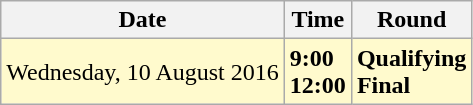<table class="wikitable">
<tr>
<th>Date</th>
<th>Time</th>
<th>Round</th>
</tr>
<tr style=background:lemonchiffon>
<td>Wednesday, 10 August 2016</td>
<td><strong>9:00</strong><br><strong>12:00</strong></td>
<td><strong>Qualifying</strong><br><strong>Final</strong></td>
</tr>
</table>
